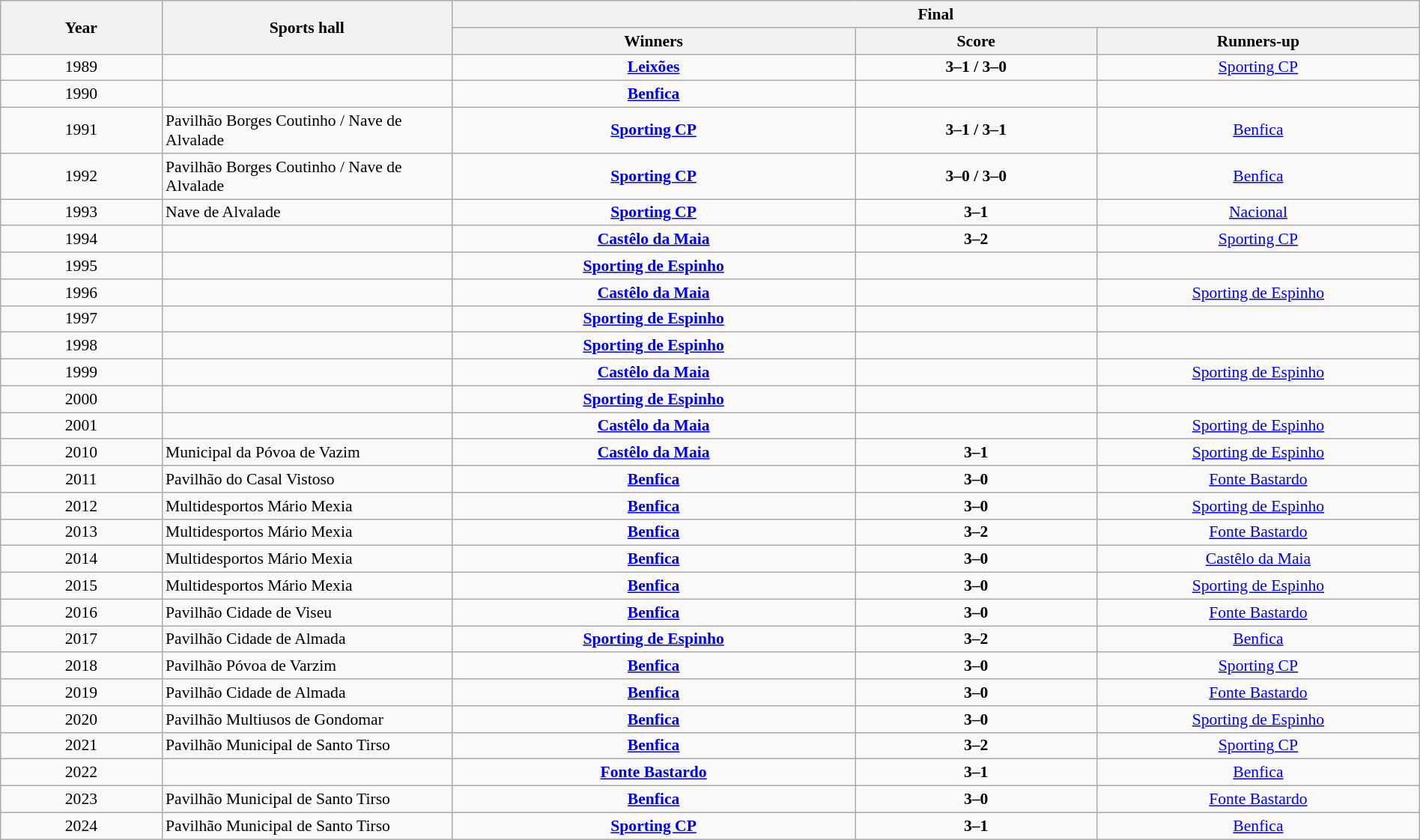<table class="wikitable" style="font-size: 90%; text-align: center; width: 100%;">
<tr>
<th rowspan="2" width="10%">Year</th>
<th rowspan="2" width="18%">Sports hall</th>
<th colspan="3">Final</th>
</tr>
<tr>
<th width="25%">Winners</th>
<th width="15%">Score</th>
<th width="20%">Runners-up</th>
</tr>
<tr>
<td>1989</td>
<td></td>
<td><strong><a href='#'>Leixões</a></strong></td>
<td><strong>3–1 / 3–0</strong></td>
<td><a href='#'>Sporting CP</a></td>
</tr>
<tr>
<td>1990</td>
<td style="text-align:left;"></td>
<td><strong><a href='#'>Benfica</a></strong></td>
<td></td>
<td></td>
</tr>
<tr>
<td>1991</td>
<td style="text-align:left;">Pavilhão Borges Coutinho / Nave de Alvalade</td>
<td><strong><a href='#'>Sporting CP</a></strong></td>
<td><strong>3–1 / 3–1</strong></td>
<td><a href='#'>Benfica</a></td>
</tr>
<tr>
<td>1992</td>
<td style="text-align:left;">Pavilhão Borges Coutinho / Nave de Alvalade</td>
<td><strong><a href='#'>Sporting CP</a></strong></td>
<td><strong>3–0 / 3–0</strong></td>
<td><a href='#'>Benfica</a></td>
</tr>
<tr>
<td>1993</td>
<td style="text-align:left;">Nave de Alvalade</td>
<td><strong><a href='#'>Sporting CP</a></strong></td>
<td><strong>3–1</strong></td>
<td><a href='#'>Nacional</a></td>
</tr>
<tr>
<td>1994</td>
<td style="text-align:left;"></td>
<td><strong><a href='#'>Castêlo da Maia</a></strong></td>
<td><strong>3–2</strong></td>
<td><a href='#'>Sporting CP</a></td>
</tr>
<tr>
<td>1995</td>
<td style="text-align:left;"></td>
<td><strong><a href='#'>Sporting de Espinho</a></strong></td>
<td></td>
<td></td>
</tr>
<tr>
<td>1996</td>
<td style="text-align:left;"></td>
<td><strong><a href='#'>Castêlo da Maia</a></strong></td>
<td></td>
<td><a href='#'>Sporting de Espinho</a></td>
</tr>
<tr>
<td>1997</td>
<td style="text-align:left;"></td>
<td><strong><a href='#'>Sporting de Espinho</a></strong></td>
<td></td>
<td></td>
</tr>
<tr>
<td>1998</td>
<td style="text-align:left;"></td>
<td><strong><a href='#'>Sporting de Espinho</a></strong></td>
<td></td>
<td></td>
</tr>
<tr>
<td>1999</td>
<td style="text-align:left;"></td>
<td><strong><a href='#'>Castêlo da Maia</a></strong></td>
<td></td>
<td><a href='#'>Sporting de Espinho</a></td>
</tr>
<tr>
<td>2000</td>
<td style="text-align:left;"></td>
<td><strong><a href='#'>Sporting de Espinho</a></strong></td>
<td></td>
<td></td>
</tr>
<tr>
<td>2001</td>
<td style="text-align:left;"></td>
<td><strong><a href='#'>Castêlo da Maia</a></strong></td>
<td></td>
<td><a href='#'>Sporting de Espinho</a></td>
</tr>
<tr>
<td>2010</td>
<td style="text-align:left;">Municipal da Póvoa de Vazim</td>
<td><strong><a href='#'>Castêlo da Maia</a></strong></td>
<td><strong>3–1</strong></td>
<td><a href='#'>Sporting de Espinho</a></td>
</tr>
<tr>
<td>2011</td>
<td style="text-align:left;">Pavilhão do Casal Vistoso</td>
<td><strong><a href='#'>Benfica</a></strong></td>
<td><strong>3–0</strong></td>
<td><a href='#'>Fonte Bastardo</a></td>
</tr>
<tr>
<td>2012</td>
<td style="text-align:left;">Multidesportos Mário Mexia</td>
<td><strong><a href='#'>Benfica</a></strong></td>
<td><strong>3–0</strong></td>
<td><a href='#'>Sporting de Espinho</a></td>
</tr>
<tr>
<td>2013</td>
<td style="text-align:left;">Multidesportos Mário Mexia</td>
<td><strong><a href='#'>Benfica</a></strong></td>
<td><strong>3–2</strong></td>
<td><a href='#'>Fonte Bastardo</a></td>
</tr>
<tr>
<td>2014</td>
<td style="text-align:left;">Multidesportos Mário Mexia</td>
<td><strong><a href='#'>Benfica</a></strong></td>
<td><strong>3–0</strong></td>
<td><a href='#'>Castêlo da Maia</a></td>
</tr>
<tr>
<td>2015</td>
<td style="text-align:left;">Multidesportos Mário Mexia</td>
<td><strong><a href='#'>Benfica</a></strong></td>
<td><strong>3–0</strong></td>
<td><a href='#'>Sporting de Espinho</a></td>
</tr>
<tr>
<td>2016</td>
<td style="text-align:left;">Pavilhão Cidade de Viseu</td>
<td><strong><a href='#'>Benfica</a></strong></td>
<td><strong>3–0</strong></td>
<td><a href='#'>Fonte Bastardo</a></td>
</tr>
<tr>
<td>2017</td>
<td style="text-align:left;">Pavilhão Cidade de Almada</td>
<td><strong><a href='#'>Sporting de Espinho</a></strong></td>
<td><strong>3–2</strong></td>
<td><a href='#'>Benfica</a></td>
</tr>
<tr>
<td>2018</td>
<td style="text-align:left;">Pavilhão Póvoa de Varzim</td>
<td><strong><a href='#'>Benfica</a></strong></td>
<td><strong>3–0</strong></td>
<td><a href='#'>Sporting CP</a></td>
</tr>
<tr>
<td>2019</td>
<td style="text-align:left;">Pavilhão Cidade de Almada</td>
<td><strong><a href='#'>Benfica</a></strong></td>
<td><strong>3–0</strong></td>
<td><a href='#'>Fonte Bastardo</a></td>
</tr>
<tr>
<td>2020</td>
<td style="text-align:left;">Pavilhão Multiusos de Gondomar</td>
<td><strong><a href='#'>Benfica</a></strong></td>
<td><strong>3–0</strong></td>
<td><a href='#'>Sporting de Espinho</a></td>
</tr>
<tr>
<td>2021</td>
<td style="text-align:left;">Pavilhão Municipal de Santo Tirso</td>
<td><strong><a href='#'>Benfica</a></strong></td>
<td><strong>3–2</strong></td>
<td><a href='#'>Sporting CP</a></td>
</tr>
<tr>
<td>2022</td>
<td style="text-align:left;"></td>
<td><strong><a href='#'>Fonte Bastardo</a></strong></td>
<td><strong>3–1</strong></td>
<td><a href='#'>Benfica</a></td>
</tr>
<tr>
<td>2023</td>
<td style="text-align:left;">Pavilhão Municipal de Santo Tirso</td>
<td><strong><a href='#'>Benfica</a></strong></td>
<td><strong>3–0</strong></td>
<td><a href='#'>Fonte Bastardo</a></td>
</tr>
<tr>
<td>2024</td>
<td style="text-align:left;">Pavilhão Municipal de Santo Tirso</td>
<td><strong><a href='#'>Sporting CP</a></strong></td>
<td><strong>3–1</strong></td>
<td><a href='#'>Benfica</a></td>
</tr>
</table>
